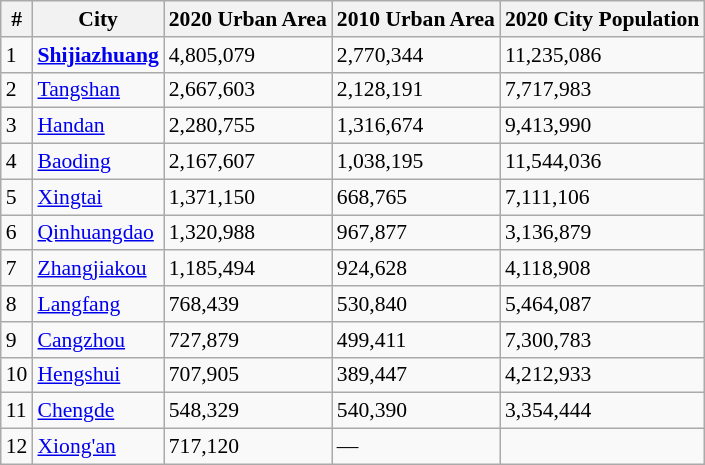<table class="wikitable sortable collapsible" style="font-size:90%;">
<tr>
<th>#</th>
<th>City</th>
<th>2020 Urban Area</th>
<th>2010 Urban Area</th>
<th>2020 City Population</th>
</tr>
<tr>
<td>1</td>
<td><strong><a href='#'>Shijiazhuang</a></strong></td>
<td>4,805,079</td>
<td>2,770,344</td>
<td>11,235,086</td>
</tr>
<tr>
<td>2</td>
<td><a href='#'>Tangshan</a></td>
<td>2,667,603</td>
<td>2,128,191</td>
<td>7,717,983</td>
</tr>
<tr>
<td>3</td>
<td><a href='#'>Handan</a></td>
<td>2,280,755</td>
<td>1,316,674</td>
<td>9,413,990</td>
</tr>
<tr>
<td>4</td>
<td><a href='#'>Baoding</a></td>
<td>2,167,607</td>
<td>1,038,195</td>
<td>11,544,036</td>
</tr>
<tr>
<td>5</td>
<td><a href='#'>Xingtai</a></td>
<td>1,371,150</td>
<td>668,765</td>
<td>7,111,106</td>
</tr>
<tr>
<td>6</td>
<td><a href='#'>Qinhuangdao</a></td>
<td>1,320,988</td>
<td>967,877</td>
<td>3,136,879</td>
</tr>
<tr>
<td>7</td>
<td><a href='#'>Zhangjiakou</a></td>
<td>1,185,494</td>
<td>924,628</td>
<td>4,118,908</td>
</tr>
<tr>
<td>8</td>
<td><a href='#'>Langfang</a></td>
<td>768,439</td>
<td>530,840</td>
<td>5,464,087</td>
</tr>
<tr>
<td>9</td>
<td><a href='#'>Cangzhou</a></td>
<td>727,879</td>
<td>499,411</td>
<td>7,300,783</td>
</tr>
<tr>
<td>10</td>
<td><a href='#'>Hengshui</a></td>
<td>707,905</td>
<td>389,447</td>
<td>4,212,933</td>
</tr>
<tr>
<td>11</td>
<td><a href='#'>Chengde</a></td>
<td>548,329</td>
<td>540,390</td>
<td>3,354,444</td>
</tr>
<tr>
<td>12</td>
<td><a href='#'>Xiong'an</a></td>
<td>717,120</td>
<td>—</td>
</tr>
</table>
